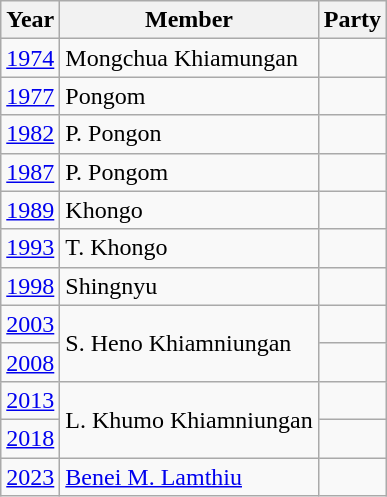<table class="wikitable sortable">
<tr>
<th>Year</th>
<th>Member</th>
<th colspan="2">Party</th>
</tr>
<tr>
<td><a href='#'>1974</a></td>
<td>Mongchua Khiamungan</td>
<td></td>
</tr>
<tr>
<td><a href='#'>1977</a></td>
<td>Pongom</td>
<td></td>
</tr>
<tr>
<td><a href='#'>1982</a></td>
<td>P. Pongon</td>
<td></td>
</tr>
<tr>
<td><a href='#'>1987</a></td>
<td>P. Pongom</td>
</tr>
<tr>
<td><a href='#'>1989</a></td>
<td>Khongo</td>
<td></td>
</tr>
<tr>
<td><a href='#'>1993</a></td>
<td>T. Khongo</td>
</tr>
<tr>
<td><a href='#'>1998</a></td>
<td>Shingnyu</td>
<td></td>
</tr>
<tr>
<td><a href='#'>2003</a></td>
<td rowspan=2>S. Heno Khiamniungan</td>
<td></td>
</tr>
<tr>
<td><a href='#'>2008</a></td>
<td></td>
</tr>
<tr>
<td><a href='#'>2013</a></td>
<td rowspan=2>L. Khumo Khiamniungan</td>
<td></td>
</tr>
<tr>
<td><a href='#'>2018</a></td>
<td></td>
</tr>
<tr>
<td><a href='#'>2023</a></td>
<td><a href='#'>Benei M. Lamthiu</a></td>
</tr>
</table>
